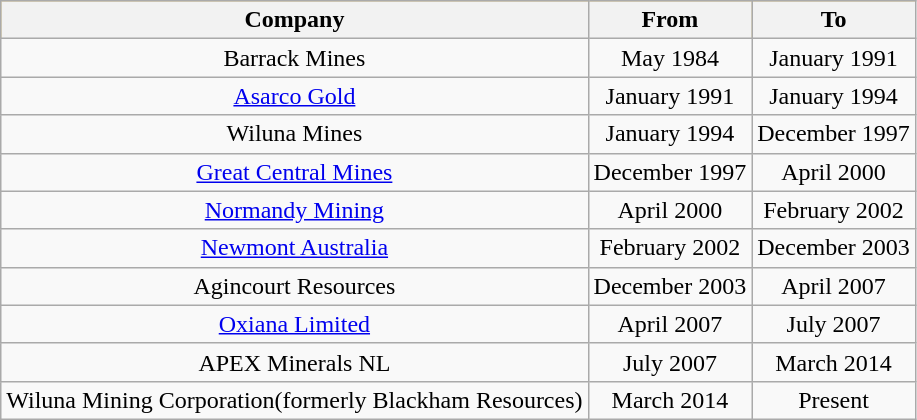<table class="wikitable">
<tr align="center" bgcolor="#DAA520">
<th>Company</th>
<th>From</th>
<th>To</th>
</tr>
<tr align="center">
<td>Barrack Mines</td>
<td>May 1984</td>
<td>January 1991</td>
</tr>
<tr align="center">
<td><a href='#'>Asarco Gold</a></td>
<td>January 1991</td>
<td>January 1994</td>
</tr>
<tr align="center">
<td>Wiluna Mines</td>
<td>January 1994</td>
<td>December 1997</td>
</tr>
<tr align="center">
<td><a href='#'>Great Central Mines</a></td>
<td>December 1997</td>
<td>April 2000</td>
</tr>
<tr align="center">
<td><a href='#'>Normandy Mining</a></td>
<td>April 2000</td>
<td>February 2002</td>
</tr>
<tr align="center">
<td><a href='#'>Newmont Australia</a></td>
<td>February 2002</td>
<td>December 2003</td>
</tr>
<tr align="center">
<td>Agincourt Resources</td>
<td>December 2003</td>
<td>April 2007</td>
</tr>
<tr align="center">
<td><a href='#'>Oxiana Limited</a></td>
<td>April 2007</td>
<td>July 2007</td>
</tr>
<tr align="center">
<td>APEX Minerals NL</td>
<td>July 2007</td>
<td>March 2014</td>
</tr>
<tr align="center">
<td>Wiluna Mining Corporation(formerly Blackham Resources)</td>
<td>March 2014</td>
<td>Present</td>
</tr>
</table>
